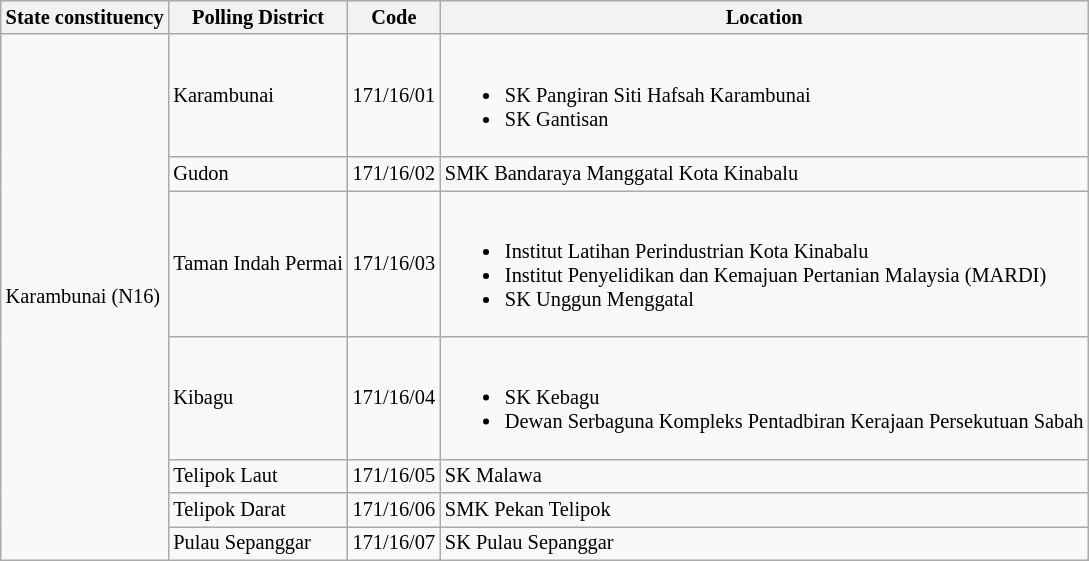<table class="wikitable sortable mw-collapsible" style="white-space:nowrap;font-size:85%">
<tr>
<th>State constituency</th>
<th>Polling District</th>
<th>Code</th>
<th>Location</th>
</tr>
<tr>
<td rowspan="7">Karambunai (N16)</td>
<td>Karambunai</td>
<td>171/16/01</td>
<td><br><ul><li>SK Pangiran Siti Hafsah Karambunai</li><li>SK Gantisan</li></ul></td>
</tr>
<tr>
<td>Gudon</td>
<td>171/16/02</td>
<td>SMK Bandaraya Manggatal Kota Kinabalu</td>
</tr>
<tr>
<td>Taman Indah Permai</td>
<td>171/16/03</td>
<td><br><ul><li>Institut Latihan Perindustrian Kota Kinabalu</li><li>Institut Penyelidikan dan Kemajuan Pertanian Malaysia (MARDI)</li><li>SK Unggun Menggatal</li></ul></td>
</tr>
<tr>
<td>Kibagu</td>
<td>171/16/04</td>
<td><br><ul><li>SK Kebagu</li><li>Dewan Serbaguna Kompleks Pentadbiran Kerajaan Persekutuan Sabah</li></ul></td>
</tr>
<tr>
<td>Telipok Laut</td>
<td>171/16/05</td>
<td>SK Malawa</td>
</tr>
<tr>
<td>Telipok Darat</td>
<td>171/16/06</td>
<td>SMK Pekan Telipok</td>
</tr>
<tr>
<td>Pulau Sepanggar</td>
<td>171/16/07</td>
<td>SK Pulau Sepanggar</td>
</tr>
</table>
